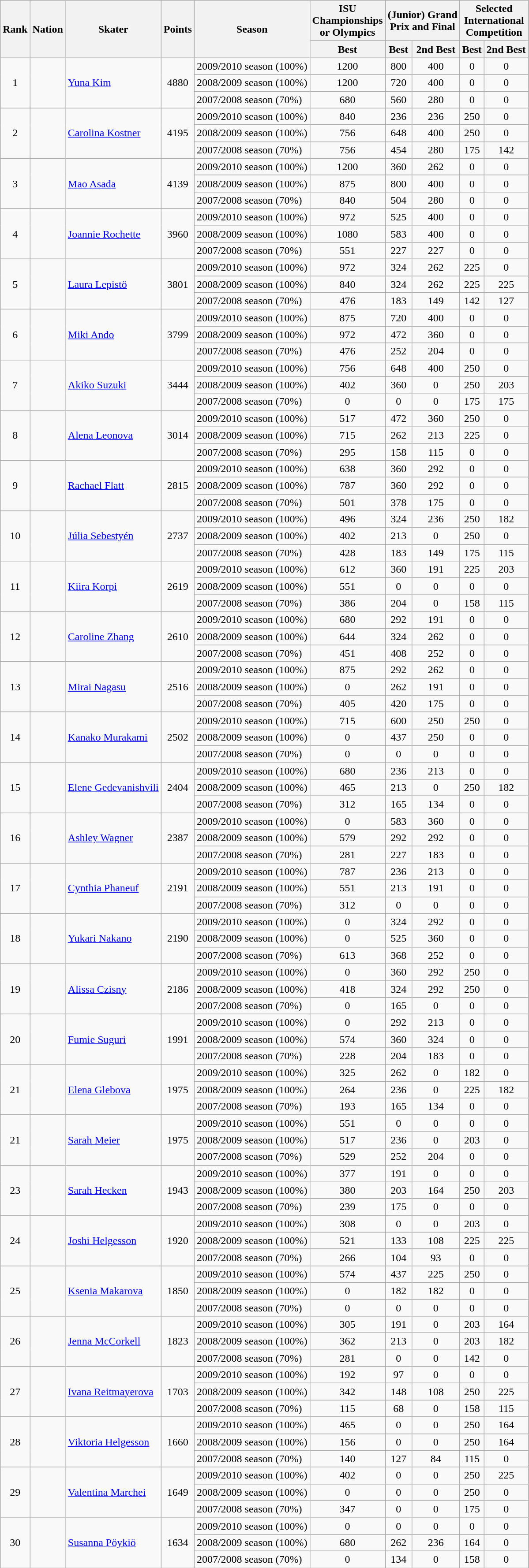<table class="wikitable sortable" style="text-align: center;">
<tr>
<th rowspan="2">Rank</th>
<th rowspan="2">Nation</th>
<th rowspan="2">Skater</th>
<th rowspan="2">Points</th>
<th rowspan="2">Season</th>
<th>ISU <br> Championships <br> or Olympics</th>
<th colspan="2">(Junior) Grand <br> Prix and Final</th>
<th colspan="2">Selected <br> International <br> Competition</th>
</tr>
<tr>
<th>Best</th>
<th>Best</th>
<th>2nd Best</th>
<th>Best</th>
<th>2nd Best</th>
</tr>
<tr>
<td rowspan="3">1</td>
<td rowspan="3" style="text-align: left;"></td>
<td rowspan="3" style="text-align: left;"><a href='#'>Yuna Kim</a></td>
<td rowspan="3">4880</td>
<td style="text-align: left;">2009/2010 season (100%)</td>
<td>1200</td>
<td>800</td>
<td>400</td>
<td>0</td>
<td>0</td>
</tr>
<tr>
<td style="text-align: left;">2008/2009 season (100%)</td>
<td>1200</td>
<td>720</td>
<td>400</td>
<td>0</td>
<td>0</td>
</tr>
<tr>
<td style="text-align: left;">2007/2008 season (70%)</td>
<td>680</td>
<td>560</td>
<td>280</td>
<td>0</td>
<td>0</td>
</tr>
<tr>
<td rowspan="3">2</td>
<td rowspan="3" style="text-align: left;"></td>
<td rowspan="3" style="text-align: left;"><a href='#'>Carolina Kostner</a></td>
<td rowspan="3">4195</td>
<td style="text-align: left;">2009/2010 season (100%)</td>
<td>840</td>
<td>236</td>
<td>236</td>
<td>250</td>
<td>0</td>
</tr>
<tr>
<td style="text-align: left;">2008/2009 season (100%)</td>
<td>756</td>
<td>648</td>
<td>400</td>
<td>250</td>
<td>0</td>
</tr>
<tr>
<td style="text-align: left;">2007/2008 season (70%)</td>
<td>756</td>
<td>454</td>
<td>280</td>
<td>175</td>
<td>142</td>
</tr>
<tr>
<td rowspan="3">3</td>
<td rowspan="3" style="text-align: left;"></td>
<td rowspan="3" style="text-align: left;"><a href='#'>Mao Asada</a></td>
<td rowspan="3">4139</td>
<td style="text-align: left;">2009/2010 season (100%)</td>
<td>1200</td>
<td>360</td>
<td>262</td>
<td>0</td>
<td>0</td>
</tr>
<tr>
<td style="text-align: left;">2008/2009 season (100%)</td>
<td>875</td>
<td>800</td>
<td>400</td>
<td>0</td>
<td>0</td>
</tr>
<tr>
<td style="text-align: left;">2007/2008 season (70%)</td>
<td>840</td>
<td>504</td>
<td>280</td>
<td>0</td>
<td>0</td>
</tr>
<tr>
<td rowspan="3">4</td>
<td rowspan="3" style="text-align: left;"></td>
<td rowspan="3" style="text-align: left;"><a href='#'>Joannie Rochette</a></td>
<td rowspan="3">3960</td>
<td style="text-align: left;">2009/2010 season (100%)</td>
<td>972</td>
<td>525</td>
<td>400</td>
<td>0</td>
<td>0</td>
</tr>
<tr>
<td style="text-align: left;">2008/2009 season (100%)</td>
<td>1080</td>
<td>583</td>
<td>400</td>
<td>0</td>
<td>0</td>
</tr>
<tr>
<td style="text-align: left;">2007/2008 season (70%)</td>
<td>551</td>
<td>227</td>
<td>227</td>
<td>0</td>
<td>0</td>
</tr>
<tr>
<td rowspan="3">5</td>
<td rowspan="3" style="text-align: left;"></td>
<td rowspan="3" style="text-align: left;"><a href='#'>Laura Lepistö</a></td>
<td rowspan="3">3801</td>
<td style="text-align: left;">2009/2010 season (100%)</td>
<td>972</td>
<td>324</td>
<td>262</td>
<td>225</td>
<td>0</td>
</tr>
<tr>
<td style="text-align: left;">2008/2009 season (100%)</td>
<td>840</td>
<td>324</td>
<td>262</td>
<td>225</td>
<td>225</td>
</tr>
<tr>
<td style="text-align: left;">2007/2008 season (70%)</td>
<td>476</td>
<td>183</td>
<td>149</td>
<td>142</td>
<td>127</td>
</tr>
<tr>
<td rowspan="3">6</td>
<td rowspan="3" style="text-align: left;"></td>
<td rowspan="3" style="text-align: left;"><a href='#'>Miki Ando</a></td>
<td rowspan="3">3799</td>
<td style="text-align: left;">2009/2010 season (100%)</td>
<td>875</td>
<td>720</td>
<td>400</td>
<td>0</td>
<td>0</td>
</tr>
<tr>
<td style="text-align: left;">2008/2009 season (100%)</td>
<td>972</td>
<td>472</td>
<td>360</td>
<td>0</td>
<td>0</td>
</tr>
<tr>
<td style="text-align: left;">2007/2008 season (70%)</td>
<td>476</td>
<td>252</td>
<td>204</td>
<td>0</td>
<td>0</td>
</tr>
<tr>
<td rowspan="3">7</td>
<td rowspan="3" style="text-align: left;"></td>
<td rowspan="3" style="text-align: left;"><a href='#'>Akiko Suzuki</a></td>
<td rowspan="3">3444</td>
<td style="text-align: left;">2009/2010 season (100%)</td>
<td>756</td>
<td>648</td>
<td>400</td>
<td>250</td>
<td>0</td>
</tr>
<tr>
<td style="text-align: left;">2008/2009 season (100%)</td>
<td>402</td>
<td>360</td>
<td>0</td>
<td>250</td>
<td>203</td>
</tr>
<tr>
<td style="text-align: left;">2007/2008 season (70%)</td>
<td>0</td>
<td>0</td>
<td>0</td>
<td>175</td>
<td>175</td>
</tr>
<tr>
<td rowspan="3">8</td>
<td rowspan="3" style="text-align: left;"></td>
<td rowspan="3" style="text-align: left;"><a href='#'>Alena Leonova</a></td>
<td rowspan="3">3014</td>
<td style="text-align: left;">2009/2010 season (100%)</td>
<td>517</td>
<td>472</td>
<td>360</td>
<td>250</td>
<td>0</td>
</tr>
<tr>
<td style="text-align: left;">2008/2009 season (100%)</td>
<td>715</td>
<td>262</td>
<td>213</td>
<td>225</td>
<td>0</td>
</tr>
<tr>
<td style="text-align: left;">2007/2008 season (70%)</td>
<td>295</td>
<td>158</td>
<td>115</td>
<td>0</td>
<td>0</td>
</tr>
<tr>
<td rowspan="3">9</td>
<td rowspan="3" style="text-align: left;"></td>
<td rowspan="3" style="text-align: left;"><a href='#'>Rachael Flatt</a></td>
<td rowspan="3">2815</td>
<td style="text-align: left;">2009/2010 season (100%)</td>
<td>638</td>
<td>360</td>
<td>292</td>
<td>0</td>
<td>0</td>
</tr>
<tr>
<td style="text-align: left;">2008/2009 season (100%)</td>
<td>787</td>
<td>360</td>
<td>292</td>
<td>0</td>
<td>0</td>
</tr>
<tr>
<td style="text-align: left;">2007/2008 season (70%)</td>
<td>501</td>
<td>378</td>
<td>175</td>
<td>0</td>
<td>0</td>
</tr>
<tr>
<td rowspan="3">10</td>
<td rowspan="3" style="text-align: left;"></td>
<td rowspan="3" style="text-align: left;"><a href='#'>Júlia Sebestyén</a></td>
<td rowspan="3">2737</td>
<td style="text-align: left;">2009/2010 season (100%)</td>
<td>496</td>
<td>324</td>
<td>236</td>
<td>250</td>
<td>182</td>
</tr>
<tr>
<td style="text-align: left;">2008/2009 season (100%)</td>
<td>402</td>
<td>213</td>
<td>0</td>
<td>250</td>
<td>0</td>
</tr>
<tr>
<td style="text-align: left;">2007/2008 season (70%)</td>
<td>428</td>
<td>183</td>
<td>149</td>
<td>175</td>
<td>115</td>
</tr>
<tr>
<td rowspan="3">11</td>
<td rowspan="3" style="text-align: left;"></td>
<td rowspan="3" style="text-align: left;"><a href='#'>Kiira Korpi</a></td>
<td rowspan="3">2619</td>
<td style="text-align: left;">2009/2010 season (100%)</td>
<td>612</td>
<td>360</td>
<td>191</td>
<td>225</td>
<td>203</td>
</tr>
<tr>
<td style="text-align: left;">2008/2009 season (100%)</td>
<td>551</td>
<td>0</td>
<td>0</td>
<td>0</td>
<td>0</td>
</tr>
<tr>
<td style="text-align: left;">2007/2008 season (70%)</td>
<td>386</td>
<td>204</td>
<td>0</td>
<td>158</td>
<td>115</td>
</tr>
<tr>
<td rowspan="3">12</td>
<td rowspan="3" style="text-align: left;"></td>
<td rowspan="3" style="text-align: left;"><a href='#'>Caroline Zhang</a></td>
<td rowspan="3">2610</td>
<td style="text-align: left;">2009/2010 season (100%)</td>
<td>680</td>
<td>292</td>
<td>191</td>
<td>0</td>
<td>0</td>
</tr>
<tr>
<td style="text-align: left;">2008/2009 season (100%)</td>
<td>644</td>
<td>324</td>
<td>262</td>
<td>0</td>
<td>0</td>
</tr>
<tr>
<td style="text-align: left;">2007/2008 season (70%)</td>
<td>451</td>
<td>408</td>
<td>252</td>
<td>0</td>
<td>0</td>
</tr>
<tr>
<td rowspan="3">13</td>
<td rowspan="3" style="text-align: left;"></td>
<td rowspan="3" style="text-align: left;"><a href='#'>Mirai Nagasu</a></td>
<td rowspan="3">2516</td>
<td style="text-align: left;">2009/2010 season (100%)</td>
<td>875</td>
<td>292</td>
<td>262</td>
<td>0</td>
<td>0</td>
</tr>
<tr>
<td style="text-align: left;">2008/2009 season (100%)</td>
<td>0</td>
<td>262</td>
<td>191</td>
<td>0</td>
<td>0</td>
</tr>
<tr>
<td style="text-align: left;">2007/2008 season (70%)</td>
<td>405</td>
<td>420</td>
<td>175</td>
<td>0</td>
<td>0</td>
</tr>
<tr>
<td rowspan="3">14</td>
<td rowspan="3" style="text-align: left;"></td>
<td rowspan="3" style="text-align: left;"><a href='#'>Kanako Murakami</a></td>
<td rowspan="3">2502</td>
<td style="text-align: left;">2009/2010 season (100%)</td>
<td>715</td>
<td>600</td>
<td>250</td>
<td>250</td>
<td>0</td>
</tr>
<tr>
<td style="text-align: left;">2008/2009 season (100%)</td>
<td>0</td>
<td>437</td>
<td>250</td>
<td>0</td>
<td>0</td>
</tr>
<tr>
<td style="text-align: left;">2007/2008 season (70%)</td>
<td>0</td>
<td>0</td>
<td>0</td>
<td>0</td>
<td>0</td>
</tr>
<tr>
<td rowspan="3">15</td>
<td rowspan="3" style="text-align: left;"></td>
<td rowspan="3" style="text-align: left;"><a href='#'>Elene Gedevanishvili</a></td>
<td rowspan="3">2404</td>
<td style="text-align: left;">2009/2010 season (100%)</td>
<td>680</td>
<td>236</td>
<td>213</td>
<td>0</td>
<td>0</td>
</tr>
<tr>
<td style="text-align: left;">2008/2009 season (100%)</td>
<td>465</td>
<td>213</td>
<td>0</td>
<td>250</td>
<td>182</td>
</tr>
<tr>
<td style="text-align: left;">2007/2008 season (70%)</td>
<td>312</td>
<td>165</td>
<td>134</td>
<td>0</td>
<td>0</td>
</tr>
<tr>
<td rowspan="3">16</td>
<td rowspan="3" style="text-align: left;"></td>
<td rowspan="3" style="text-align: left;"><a href='#'>Ashley Wagner</a></td>
<td rowspan="3">2387</td>
<td style="text-align: left;">2009/2010 season (100%)</td>
<td>0</td>
<td>583</td>
<td>360</td>
<td>0</td>
<td>0</td>
</tr>
<tr>
<td style="text-align: left;">2008/2009 season (100%)</td>
<td>579</td>
<td>292</td>
<td>292</td>
<td>0</td>
<td>0</td>
</tr>
<tr>
<td style="text-align: left;">2007/2008 season (70%)</td>
<td>281</td>
<td>227</td>
<td>183</td>
<td>0</td>
<td>0</td>
</tr>
<tr>
<td rowspan="3">17</td>
<td rowspan="3" style="text-align: left;"></td>
<td rowspan="3" style="text-align: left;"><a href='#'>Cynthia Phaneuf</a></td>
<td rowspan="3">2191</td>
<td style="text-align: left;">2009/2010 season (100%)</td>
<td>787</td>
<td>236</td>
<td>213</td>
<td>0</td>
<td>0</td>
</tr>
<tr>
<td style="text-align: left;">2008/2009 season (100%)</td>
<td>551</td>
<td>213</td>
<td>191</td>
<td>0</td>
<td>0</td>
</tr>
<tr>
<td style="text-align: left;">2007/2008 season (70%)</td>
<td>312</td>
<td>0</td>
<td>0</td>
<td>0</td>
<td>0</td>
</tr>
<tr>
<td rowspan="3">18</td>
<td rowspan="3" style="text-align: left;"></td>
<td rowspan="3" style="text-align: left;"><a href='#'>Yukari Nakano</a></td>
<td rowspan="3">2190</td>
<td style="text-align: left;">2009/2010 season (100%)</td>
<td>0</td>
<td>324</td>
<td>292</td>
<td>0</td>
<td>0</td>
</tr>
<tr>
<td style="text-align: left;">2008/2009 season (100%)</td>
<td>0</td>
<td>525</td>
<td>360</td>
<td>0</td>
<td>0</td>
</tr>
<tr>
<td style="text-align: left;">2007/2008 season (70%)</td>
<td>613</td>
<td>368</td>
<td>252</td>
<td>0</td>
<td>0</td>
</tr>
<tr>
<td rowspan="3">19</td>
<td rowspan="3" style="text-align: left;"></td>
<td rowspan="3" style="text-align: left;"><a href='#'>Alissa Czisny</a></td>
<td rowspan="3">2186</td>
<td style="text-align: left;">2009/2010 season (100%)</td>
<td>0</td>
<td>360</td>
<td>292</td>
<td>250</td>
<td>0</td>
</tr>
<tr>
<td style="text-align: left;">2008/2009 season (100%)</td>
<td>418</td>
<td>324</td>
<td>292</td>
<td>250</td>
<td>0</td>
</tr>
<tr>
<td style="text-align: left;">2007/2008 season (70%)</td>
<td>0</td>
<td>165</td>
<td>0</td>
<td>0</td>
<td>0</td>
</tr>
<tr>
<td rowspan="3">20</td>
<td rowspan="3" style="text-align: left;"></td>
<td rowspan="3" style="text-align: left;"><a href='#'>Fumie Suguri</a></td>
<td rowspan="3">1991</td>
<td style="text-align: left;">2009/2010 season (100%)</td>
<td>0</td>
<td>292</td>
<td>213</td>
<td>0</td>
<td>0</td>
</tr>
<tr>
<td style="text-align: left;">2008/2009 season (100%)</td>
<td>574</td>
<td>360</td>
<td>324</td>
<td>0</td>
<td>0</td>
</tr>
<tr>
<td style="text-align: left;">2007/2008 season (70%)</td>
<td>228</td>
<td>204</td>
<td>183</td>
<td>0</td>
<td>0</td>
</tr>
<tr>
<td rowspan="3">21</td>
<td rowspan="3" style="text-align: left;"></td>
<td rowspan="3" style="text-align: left;"><a href='#'>Elena Glebova</a></td>
<td rowspan="3">1975</td>
<td style="text-align: left;">2009/2010 season (100%)</td>
<td>325</td>
<td>262</td>
<td>0</td>
<td>182</td>
<td>0</td>
</tr>
<tr>
<td style="text-align: left;">2008/2009 season (100%)</td>
<td>264</td>
<td>236</td>
<td>0</td>
<td>225</td>
<td>182</td>
</tr>
<tr>
<td style="text-align: left;">2007/2008 season (70%)</td>
<td>193</td>
<td>165</td>
<td>134</td>
<td>0</td>
<td>0</td>
</tr>
<tr>
<td rowspan="3">21</td>
<td rowspan="3" style="text-align: left;"></td>
<td rowspan="3" style="text-align: left;"><a href='#'>Sarah Meier</a></td>
<td rowspan="3">1975</td>
<td style="text-align: left;">2009/2010 season (100%)</td>
<td>551</td>
<td>0</td>
<td>0</td>
<td>0</td>
<td>0</td>
</tr>
<tr>
<td style="text-align: left;">2008/2009 season (100%)</td>
<td>517</td>
<td>236</td>
<td>0</td>
<td>203</td>
<td>0</td>
</tr>
<tr>
<td style="text-align: left;">2007/2008 season (70%)</td>
<td>529</td>
<td>252</td>
<td>204</td>
<td>0</td>
<td>0</td>
</tr>
<tr>
<td rowspan="3">23</td>
<td rowspan="3" style="text-align: left;"></td>
<td rowspan="3" style="text-align: left;"><a href='#'>Sarah Hecken</a></td>
<td rowspan="3">1943</td>
<td style="text-align: left;">2009/2010 season (100%)</td>
<td>377</td>
<td>191</td>
<td>0</td>
<td>0</td>
<td>0</td>
</tr>
<tr>
<td style="text-align: left;">2008/2009 season (100%)</td>
<td>380</td>
<td>203</td>
<td>164</td>
<td>250</td>
<td>203</td>
</tr>
<tr>
<td style="text-align: left;">2007/2008 season (70%)</td>
<td>239</td>
<td>175</td>
<td>0</td>
<td>0</td>
<td>0</td>
</tr>
<tr>
<td rowspan="3">24</td>
<td rowspan="3" style="text-align: left;"></td>
<td rowspan="3" style="text-align: left;"><a href='#'>Joshi Helgesson</a></td>
<td rowspan="3">1920</td>
<td style="text-align: left;">2009/2010 season (100%)</td>
<td>308</td>
<td>0</td>
<td>0</td>
<td>203</td>
<td>0</td>
</tr>
<tr>
<td style="text-align: left;">2008/2009 season (100%)</td>
<td>521</td>
<td>133</td>
<td>108</td>
<td>225</td>
<td>225</td>
</tr>
<tr>
<td style="text-align: left;">2007/2008 season (70%)</td>
<td>266</td>
<td>104</td>
<td>93</td>
<td>0</td>
<td>0</td>
</tr>
<tr>
<td rowspan="3">25</td>
<td rowspan="3" style="text-align: left;"></td>
<td rowspan="3" style="text-align: left;"><a href='#'>Ksenia Makarova</a></td>
<td rowspan="3">1850</td>
<td style="text-align: left;">2009/2010 season (100%)</td>
<td>574</td>
<td>437</td>
<td>225</td>
<td>250</td>
<td>0</td>
</tr>
<tr>
<td style="text-align: left;">2008/2009 season (100%)</td>
<td>0</td>
<td>182</td>
<td>182</td>
<td>0</td>
<td>0</td>
</tr>
<tr>
<td style="text-align: left;">2007/2008 season (70%)</td>
<td>0</td>
<td>0</td>
<td>0</td>
<td>0</td>
<td>0</td>
</tr>
<tr>
<td rowspan="3">26</td>
<td rowspan="3" style="text-align: left;"></td>
<td rowspan="3" style="text-align: left;"><a href='#'>Jenna McCorkell</a></td>
<td rowspan="3">1823</td>
<td style="text-align: left;">2009/2010 season (100%)</td>
<td>305</td>
<td>191</td>
<td>0</td>
<td>203</td>
<td>164</td>
</tr>
<tr>
<td style="text-align: left;">2008/2009 season (100%)</td>
<td>362</td>
<td>213</td>
<td>0</td>
<td>203</td>
<td>182</td>
</tr>
<tr>
<td style="text-align: left;">2007/2008 season (70%)</td>
<td>281</td>
<td>0</td>
<td>0</td>
<td>142</td>
<td>0</td>
</tr>
<tr>
<td rowspan="3">27</td>
<td rowspan="3" style="text-align: left;"></td>
<td rowspan="3" style="text-align: left;"><a href='#'>Ivana Reitmayerova</a></td>
<td rowspan="3">1703</td>
<td style="text-align: left;">2009/2010 season (100%)</td>
<td>192</td>
<td>97</td>
<td>0</td>
<td>0</td>
<td>0</td>
</tr>
<tr>
<td style="text-align: left;">2008/2009 season (100%)</td>
<td>342</td>
<td>148</td>
<td>108</td>
<td>250</td>
<td>225</td>
</tr>
<tr>
<td style="text-align: left;">2007/2008 season (70%)</td>
<td>115</td>
<td>68</td>
<td>0</td>
<td>158</td>
<td>115</td>
</tr>
<tr>
<td rowspan="3">28</td>
<td rowspan="3" style="text-align: left;"></td>
<td rowspan="3" style="text-align: left;"><a href='#'>Viktoria Helgesson</a></td>
<td rowspan="3">1660</td>
<td style="text-align: left;">2009/2010 season (100%)</td>
<td>465</td>
<td>0</td>
<td>0</td>
<td>250</td>
<td>164</td>
</tr>
<tr>
<td style="text-align: left;">2008/2009 season (100%)</td>
<td>156</td>
<td>0</td>
<td>0</td>
<td>250</td>
<td>164</td>
</tr>
<tr>
<td style="text-align: left;">2007/2008 season (70%)</td>
<td>140</td>
<td>127</td>
<td>84</td>
<td>115</td>
<td>0</td>
</tr>
<tr>
<td rowspan="3">29</td>
<td rowspan="3" style="text-align: left;"></td>
<td rowspan="3" style="text-align: left;"><a href='#'>Valentina Marchei</a></td>
<td rowspan="3">1649</td>
<td style="text-align: left;">2009/2010 season (100%)</td>
<td>402</td>
<td>0</td>
<td>0</td>
<td>250</td>
<td>225</td>
</tr>
<tr>
<td style="text-align: left;">2008/2009 season (100%)</td>
<td>0</td>
<td>0</td>
<td>0</td>
<td>250</td>
<td>0</td>
</tr>
<tr>
<td style="text-align: left;">2007/2008 season (70%)</td>
<td>347</td>
<td>0</td>
<td>0</td>
<td>175</td>
<td>0</td>
</tr>
<tr>
<td rowspan="3">30</td>
<td rowspan="3" style="text-align: left;"></td>
<td rowspan="3" style="text-align: left;"><a href='#'>Susanna Pöykiö</a></td>
<td rowspan="3">1634</td>
<td style="text-align: left;">2009/2010 season (100%)</td>
<td>0</td>
<td>0</td>
<td>0</td>
<td>0</td>
<td>0</td>
</tr>
<tr>
<td style="text-align: left;">2008/2009 season (100%)</td>
<td>680</td>
<td>262</td>
<td>236</td>
<td>164</td>
<td>0</td>
</tr>
<tr>
<td style="text-align: left;">2007/2008 season (70%)</td>
<td>0</td>
<td>134</td>
<td>0</td>
<td>158</td>
<td>0</td>
</tr>
</table>
